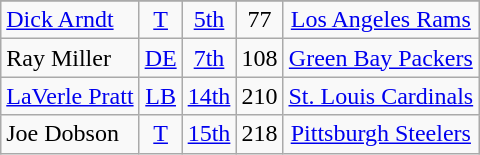<table class="wikitable" style="text-align:center">
<tr>
</tr>
<tr>
<td align=left><a href='#'>Dick Arndt</a></td>
<td><a href='#'>T</a></td>
<td><a href='#'>5th</a></td>
<td>77</td>
<td><a href='#'>Los Angeles Rams</a></td>
</tr>
<tr>
<td align=left>Ray Miller</td>
<td><a href='#'>DE</a></td>
<td><a href='#'>7th</a></td>
<td>108</td>
<td><a href='#'>Green Bay Packers</a></td>
</tr>
<tr>
<td align=left><a href='#'>LaVerle Pratt</a></td>
<td><a href='#'>LB</a></td>
<td><a href='#'>14th</a></td>
<td>210</td>
<td><a href='#'>St. Louis Cardinals</a></td>
</tr>
<tr>
<td align=left>Joe Dobson</td>
<td><a href='#'>T</a></td>
<td><a href='#'>15th</a></td>
<td>218</td>
<td><a href='#'>Pittsburgh Steelers</a></td>
</tr>
</table>
